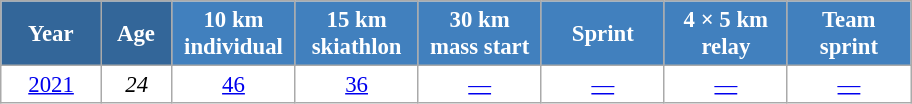<table class="wikitable" style="font-size:95%; text-align:center; border:grey solid 1px; border-collapse:collapse; background:#ffffff;">
<tr>
<th style="background-color:#369; color:white; width:60px;"> Year </th>
<th style="background-color:#369; color:white; width:40px;"> Age </th>
<th style="background-color:#4180be; color:white; width:75px;"> 10 km <br> individual </th>
<th style="background-color:#4180be; color:white; width:75px;"> 15 km <br> skiathlon </th>
<th style="background-color:#4180be; color:white; width:75px;"> 30 km <br> mass start </th>
<th style="background-color:#4180be; color:white; width:75px;"> Sprint </th>
<th style="background-color:#4180be; color:white; width:75px;"> 4 × 5 km <br> relay </th>
<th style="background-color:#4180be; color:white; width:75px;"> Team <br> sprint </th>
</tr>
<tr>
<td><a href='#'>2021</a></td>
<td><em>24</em></td>
<td><a href='#'>46</a></td>
<td><a href='#'>36</a></td>
<td><a href='#'>—</a></td>
<td><a href='#'>—</a></td>
<td><a href='#'>—</a></td>
<td><a href='#'>—</a></td>
</tr>
</table>
